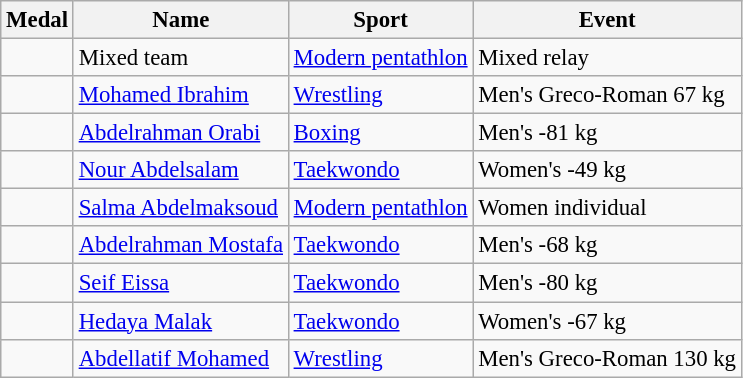<table class="wikitable sortable" style="font-size: 95%;">
<tr>
<th>Medal</th>
<th>Name</th>
<th>Sport</th>
<th>Event</th>
</tr>
<tr>
<td></td>
<td>Mixed team</td>
<td><a href='#'>Modern pentathlon</a></td>
<td>Mixed relay</td>
</tr>
<tr>
<td></td>
<td><a href='#'>Mohamed Ibrahim</a></td>
<td><a href='#'>Wrestling</a></td>
<td>Men's Greco-Roman 67 kg</td>
</tr>
<tr>
<td></td>
<td><a href='#'>Abdelrahman Orabi</a></td>
<td><a href='#'>Boxing</a></td>
<td>Men's -81 kg</td>
</tr>
<tr>
<td></td>
<td><a href='#'>Nour Abdelsalam</a></td>
<td><a href='#'>Taekwondo</a></td>
<td>Women's -49 kg</td>
</tr>
<tr>
<td></td>
<td><a href='#'>Salma Abdelmaksoud</a></td>
<td><a href='#'>Modern pentathlon</a></td>
<td>Women individual</td>
</tr>
<tr>
<td></td>
<td><a href='#'>Abdelrahman Mostafa</a></td>
<td><a href='#'>Taekwondo</a></td>
<td>Men's -68 kg</td>
</tr>
<tr>
<td></td>
<td><a href='#'>Seif Eissa</a></td>
<td><a href='#'>Taekwondo</a></td>
<td>Men's -80 kg</td>
</tr>
<tr>
<td></td>
<td><a href='#'>Hedaya Malak</a></td>
<td><a href='#'>Taekwondo</a></td>
<td>Women's -67 kg</td>
</tr>
<tr>
<td></td>
<td><a href='#'>Abdellatif Mohamed</a></td>
<td><a href='#'>Wrestling</a></td>
<td>Men's Greco-Roman 130 kg</td>
</tr>
</table>
